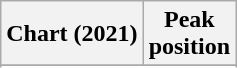<table class="wikitable sortable plainrowheaders" style="text-align:center">
<tr>
<th scope="col">Chart (2021)</th>
<th scope="col">Peak<br> position</th>
</tr>
<tr>
</tr>
<tr>
</tr>
<tr>
</tr>
<tr>
</tr>
<tr>
</tr>
<tr>
</tr>
<tr>
</tr>
<tr>
</tr>
</table>
